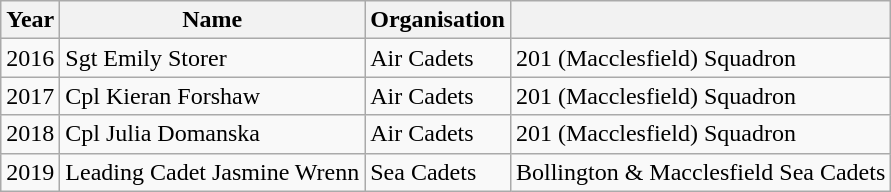<table class="wikitable">
<tr>
<th>Year</th>
<th>Name</th>
<th>Organisation</th>
<th></th>
</tr>
<tr>
<td>2016 </td>
<td>Sgt Emily Storer</td>
<td>Air Cadets</td>
<td>201 (Macclesfield) Squadron</td>
</tr>
<tr>
<td>2017 </td>
<td>Cpl Kieran Forshaw</td>
<td>Air Cadets</td>
<td>201 (Macclesfield) Squadron</td>
</tr>
<tr>
<td>2018 </td>
<td>Cpl Julia Domanska</td>
<td>Air Cadets</td>
<td>201 (Macclesfield) Squadron</td>
</tr>
<tr>
<td>2019 </td>
<td>Leading Cadet Jasmine Wrenn</td>
<td>Sea Cadets</td>
<td>Bollington & Macclesfield Sea Cadets</td>
</tr>
</table>
